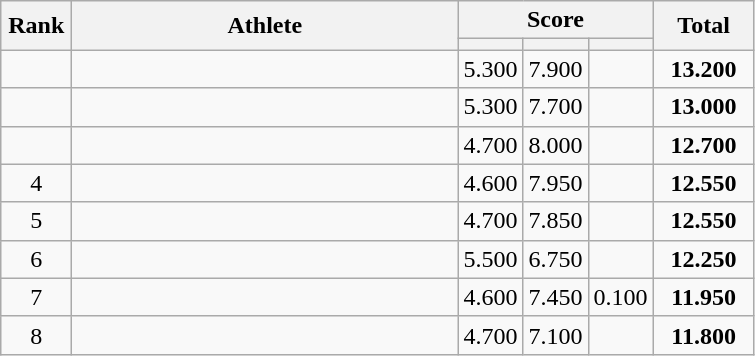<table class=wikitable style="text-align:center">
<tr>
<th width="40" rowspan="2">Rank</th>
<th width="250" rowspan="2">Athlete</th>
<th width="60" colspan="3">Score</th>
<th width="60" rowspan="2">Total</th>
</tr>
<tr>
<th></th>
<th></th>
<th></th>
</tr>
<tr>
<td></td>
<td align="left"></td>
<td>5.300</td>
<td>7.900</td>
<td></td>
<td><strong>13.200</strong></td>
</tr>
<tr>
<td></td>
<td align="left"></td>
<td>5.300</td>
<td>7.700</td>
<td></td>
<td><strong>13.000</strong></td>
</tr>
<tr>
<td></td>
<td align="left"></td>
<td>4.700</td>
<td>8.000</td>
<td></td>
<td><strong>12.700</strong></td>
</tr>
<tr>
<td>4</td>
<td align="left"></td>
<td>4.600</td>
<td>7.950</td>
<td></td>
<td><strong>12.550</strong></td>
</tr>
<tr>
<td>5</td>
<td align="left"></td>
<td>4.700</td>
<td>7.850</td>
<td></td>
<td><strong>12.550</strong></td>
</tr>
<tr>
<td>6</td>
<td align="left"></td>
<td>5.500</td>
<td>6.750</td>
<td></td>
<td><strong>12.250</strong></td>
</tr>
<tr>
<td>7</td>
<td align="left"></td>
<td>4.600</td>
<td>7.450</td>
<td>0.100</td>
<td><strong>11.950</strong></td>
</tr>
<tr>
<td>8</td>
<td align="left"></td>
<td>4.700</td>
<td>7.100</td>
<td></td>
<td><strong>11.800</strong></td>
</tr>
</table>
